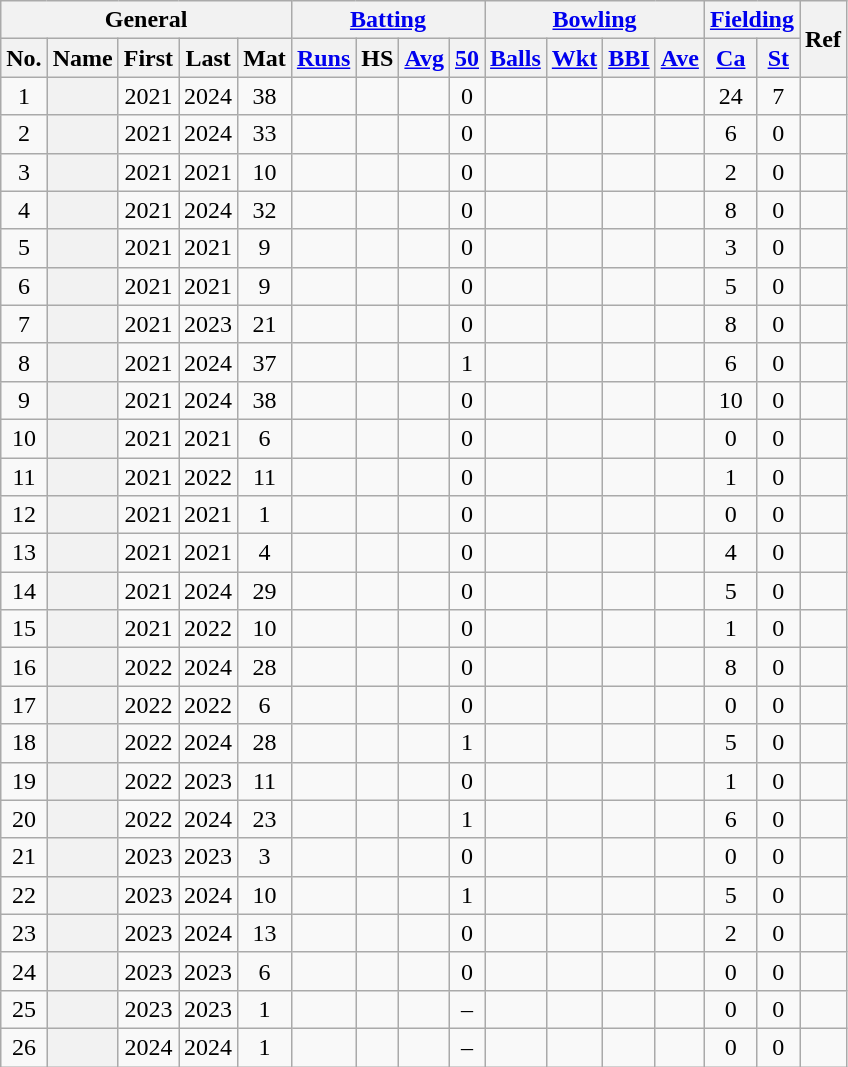<table class="wikitable plainrowheaders sortable">
<tr align="center">
<th scope="col" colspan=5 class="unsortable">General</th>
<th scope="col" colspan=4 class="unsortable"><a href='#'>Batting</a></th>
<th scope="col" colspan=4 class="unsortable"><a href='#'>Bowling</a></th>
<th scope="col" colspan=2 class="unsortable"><a href='#'>Fielding</a></th>
<th scope="col" rowspan=2 class="unsortable">Ref</th>
</tr>
<tr align="center">
<th scope="col">No.</th>
<th scope="col">Name</th>
<th scope="col">First</th>
<th scope="col">Last</th>
<th scope="col">Mat</th>
<th scope="col"><a href='#'>Runs</a></th>
<th scope="col">HS</th>
<th scope="col"><a href='#'>Avg</a></th>
<th scope="col"><a href='#'>50</a></th>
<th scope="col"><a href='#'>Balls</a></th>
<th scope="col"><a href='#'>Wkt</a></th>
<th scope="col"><a href='#'>BBI</a></th>
<th scope="col"><a href='#'>Ave</a></th>
<th scope="col"><a href='#'>Ca</a></th>
<th scope="col"><a href='#'>St</a></th>
</tr>
<tr align="center">
<td>1</td>
<th scope="row" align="left"></th>
<td>2021</td>
<td>2024</td>
<td>38</td>
<td></td>
<td></td>
<td></td>
<td>0</td>
<td></td>
<td></td>
<td></td>
<td></td>
<td>24</td>
<td>7</td>
<td></td>
</tr>
<tr align="center">
<td>2</td>
<th scope="row" align="left"></th>
<td>2021</td>
<td>2024</td>
<td>33</td>
<td></td>
<td></td>
<td></td>
<td>0</td>
<td></td>
<td></td>
<td></td>
<td></td>
<td>6</td>
<td>0</td>
<td></td>
</tr>
<tr align="center">
<td>3</td>
<th scope="row" align="left"></th>
<td>2021</td>
<td>2021</td>
<td>10</td>
<td></td>
<td></td>
<td></td>
<td>0</td>
<td></td>
<td></td>
<td></td>
<td></td>
<td>2</td>
<td>0</td>
<td></td>
</tr>
<tr align="center">
<td>4</td>
<th scope="row" align="left"></th>
<td>2021</td>
<td>2024</td>
<td>32</td>
<td></td>
<td></td>
<td></td>
<td>0</td>
<td></td>
<td></td>
<td></td>
<td></td>
<td>8</td>
<td>0</td>
<td></td>
</tr>
<tr align="center">
<td>5</td>
<th scope="row" align="left"></th>
<td>2021</td>
<td>2021</td>
<td>9</td>
<td></td>
<td></td>
<td></td>
<td>0</td>
<td></td>
<td></td>
<td></td>
<td></td>
<td>3</td>
<td>0</td>
<td></td>
</tr>
<tr align="center">
<td>6</td>
<th scope="row" align="left"></th>
<td>2021</td>
<td>2021</td>
<td>9</td>
<td></td>
<td></td>
<td></td>
<td>0</td>
<td></td>
<td></td>
<td></td>
<td></td>
<td>5</td>
<td>0</td>
<td></td>
</tr>
<tr align="center">
<td>7</td>
<th scope="row" align="left"></th>
<td>2021</td>
<td>2023</td>
<td>21</td>
<td></td>
<td></td>
<td></td>
<td>0</td>
<td></td>
<td></td>
<td></td>
<td></td>
<td>8</td>
<td>0</td>
<td></td>
</tr>
<tr align="center">
<td>8</td>
<th scope="row" align="left"></th>
<td>2021</td>
<td>2024</td>
<td>37</td>
<td></td>
<td></td>
<td></td>
<td>1</td>
<td></td>
<td></td>
<td></td>
<td></td>
<td>6</td>
<td>0</td>
<td></td>
</tr>
<tr align="center">
<td>9</td>
<th scope="row" align="left"></th>
<td>2021</td>
<td>2024</td>
<td>38</td>
<td></td>
<td></td>
<td></td>
<td>0</td>
<td></td>
<td></td>
<td></td>
<td></td>
<td>10</td>
<td>0</td>
<td></td>
</tr>
<tr align="center">
<td>10</td>
<th scope="row" align="left"></th>
<td>2021</td>
<td>2021</td>
<td>6</td>
<td></td>
<td></td>
<td></td>
<td>0</td>
<td></td>
<td></td>
<td></td>
<td></td>
<td>0</td>
<td>0</td>
<td></td>
</tr>
<tr align="center">
<td>11</td>
<th scope="row" align="left"></th>
<td>2021</td>
<td>2022</td>
<td>11</td>
<td></td>
<td></td>
<td></td>
<td>0</td>
<td></td>
<td></td>
<td></td>
<td></td>
<td>1</td>
<td>0</td>
<td></td>
</tr>
<tr align="center">
<td>12</td>
<th scope="row" align="left"></th>
<td>2021</td>
<td>2021</td>
<td>1</td>
<td></td>
<td></td>
<td></td>
<td>0</td>
<td></td>
<td></td>
<td></td>
<td></td>
<td>0</td>
<td>0</td>
<td></td>
</tr>
<tr align="center">
<td>13</td>
<th scope="row" align="left"></th>
<td>2021</td>
<td>2021</td>
<td>4</td>
<td></td>
<td></td>
<td></td>
<td>0</td>
<td></td>
<td></td>
<td></td>
<td></td>
<td>4</td>
<td>0</td>
<td></td>
</tr>
<tr align="center">
<td>14</td>
<th scope="row" align="left"></th>
<td>2021</td>
<td>2024</td>
<td>29</td>
<td></td>
<td></td>
<td></td>
<td>0</td>
<td></td>
<td></td>
<td></td>
<td></td>
<td>5</td>
<td>0</td>
<td></td>
</tr>
<tr align="center">
<td>15</td>
<th scope="row" align="left"></th>
<td>2021</td>
<td>2022</td>
<td>10</td>
<td></td>
<td></td>
<td></td>
<td>0</td>
<td></td>
<td></td>
<td></td>
<td></td>
<td>1</td>
<td>0</td>
<td></td>
</tr>
<tr align="center">
<td>16</td>
<th scope="row" align="left"></th>
<td>2022</td>
<td>2024</td>
<td>28</td>
<td></td>
<td></td>
<td></td>
<td>0</td>
<td></td>
<td></td>
<td></td>
<td></td>
<td>8</td>
<td>0</td>
<td></td>
</tr>
<tr align="center">
<td>17</td>
<th scope="row" align="left"></th>
<td>2022</td>
<td>2022</td>
<td>6</td>
<td></td>
<td></td>
<td></td>
<td>0</td>
<td></td>
<td></td>
<td></td>
<td></td>
<td>0</td>
<td>0</td>
<td></td>
</tr>
<tr align="center">
<td>18</td>
<th scope="row" align="left"></th>
<td>2022</td>
<td>2024</td>
<td>28</td>
<td></td>
<td></td>
<td></td>
<td>1</td>
<td></td>
<td></td>
<td></td>
<td></td>
<td>5</td>
<td>0</td>
<td></td>
</tr>
<tr align="center">
<td>19</td>
<th scope="row" align="left"></th>
<td>2022</td>
<td>2023</td>
<td>11</td>
<td></td>
<td></td>
<td></td>
<td>0</td>
<td></td>
<td></td>
<td></td>
<td></td>
<td>1</td>
<td>0</td>
<td></td>
</tr>
<tr align="center">
<td>20</td>
<th scope="row" align="left"></th>
<td>2022</td>
<td>2024</td>
<td>23</td>
<td></td>
<td></td>
<td></td>
<td>1</td>
<td></td>
<td></td>
<td></td>
<td></td>
<td>6</td>
<td>0</td>
<td></td>
</tr>
<tr align="center">
<td>21</td>
<th scope="row" align="left"></th>
<td>2023</td>
<td>2023</td>
<td>3</td>
<td></td>
<td></td>
<td></td>
<td>0</td>
<td></td>
<td></td>
<td></td>
<td></td>
<td>0</td>
<td>0</td>
<td></td>
</tr>
<tr align="center">
<td>22</td>
<th scope="row" align="left"></th>
<td>2023</td>
<td>2024</td>
<td>10</td>
<td></td>
<td></td>
<td></td>
<td>1</td>
<td></td>
<td></td>
<td></td>
<td></td>
<td>5</td>
<td>0</td>
<td></td>
</tr>
<tr align="center">
<td>23</td>
<th scope="row" align="left"></th>
<td>2023</td>
<td>2024</td>
<td>13</td>
<td></td>
<td></td>
<td></td>
<td>0</td>
<td></td>
<td></td>
<td></td>
<td></td>
<td>2</td>
<td>0</td>
<td></td>
</tr>
<tr align="center">
<td>24</td>
<th scope="row" align="left"></th>
<td>2023</td>
<td>2023</td>
<td>6</td>
<td></td>
<td></td>
<td></td>
<td>0</td>
<td></td>
<td></td>
<td></td>
<td></td>
<td>0</td>
<td>0</td>
<td></td>
</tr>
<tr align="center">
<td>25</td>
<th scope="row" align="left"></th>
<td>2023</td>
<td>2023</td>
<td>1</td>
<td></td>
<td></td>
<td></td>
<td>–</td>
<td></td>
<td></td>
<td></td>
<td></td>
<td>0</td>
<td>0</td>
<td></td>
</tr>
<tr align="center">
<td>26</td>
<th scope="row" align="left"></th>
<td>2024</td>
<td>2024</td>
<td>1</td>
<td></td>
<td></td>
<td></td>
<td>–</td>
<td></td>
<td></td>
<td></td>
<td></td>
<td>0</td>
<td>0</td>
<td></td>
</tr>
</table>
